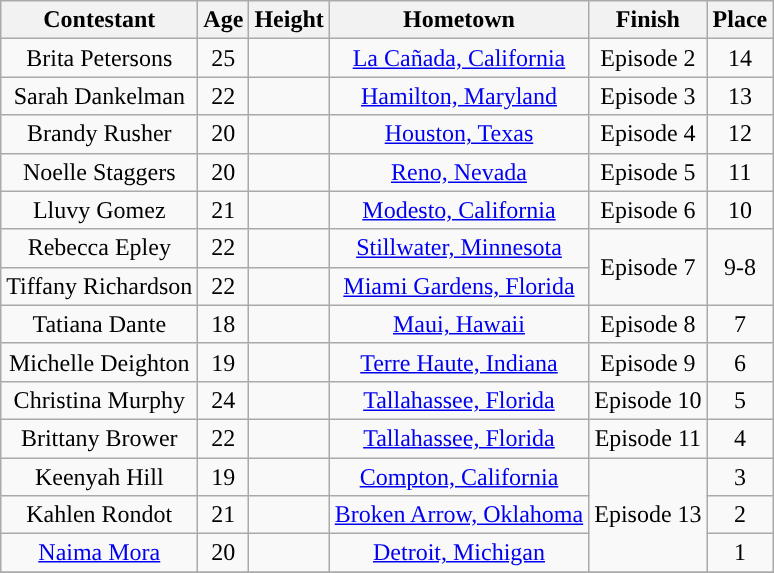<table class="wikitable sortable" style="text-align:center;">
<tr>
<th>Contestant</th>
<th>Age</th>
<th>Height</th>
<th>Hometown</th>
<th>Finish</th>
<th>Place</th>
</tr>
<tr>
<td nowrap>Brita Petersons </td>
<td>25</td>
<td nowrap></td>
<td><a href='#'>La Cañada, California</a></td>
<td>Episode 2</td>
<td>14</td>
</tr>
<tr>
<td>Sarah Dankelman</td>
<td>22</td>
<td></td>
<td><a href='#'>Hamilton, Maryland</a></td>
<td>Episode 3</td>
<td>13</td>
</tr>
<tr>
<td>Brandy Rusher</td>
<td>20</td>
<td></td>
<td><a href='#'>Houston, Texas</a></td>
<td>Episode 4</td>
<td>12</td>
</tr>
<tr>
<td>Noelle Staggers</td>
<td>20</td>
<td></td>
<td><a href='#'>Reno, Nevada</a></td>
<td>Episode 5</td>
<td>11</td>
</tr>
<tr>
<td>Lluvy Gomez</td>
<td>21</td>
<td></td>
<td><a href='#'>Modesto, California</a></td>
<td>Episode 6</td>
<td>10</td>
</tr>
<tr>
<td>Rebecca Epley</td>
<td>22</td>
<td></td>
<td><a href='#'>Stillwater, Minnesota</a></td>
<td rowspan="2">Episode 7</td>
<td rowspan="2">9-8</td>
</tr>
<tr>
<td>Tiffany Richardson</td>
<td>22</td>
<td></td>
<td><a href='#'>Miami Gardens, Florida</a></td>
</tr>
<tr>
<td>Tatiana Dante</td>
<td>18</td>
<td></td>
<td><a href='#'>Maui, Hawaii</a></td>
<td>Episode 8</td>
<td>7</td>
</tr>
<tr>
<td>Michelle Deighton</td>
<td>19</td>
<td></td>
<td><a href='#'>Terre Haute, Indiana</a></td>
<td>Episode 9</td>
<td>6</td>
</tr>
<tr>
<td>Christina Murphy</td>
<td>24</td>
<td></td>
<td><a href='#'>Tallahassee, Florida</a></td>
<td>Episode 10</td>
<td>5</td>
</tr>
<tr>
<td nowrap>Brittany Brower</td>
<td>22</td>
<td></td>
<td nowrap><a href='#'>Tallahassee, Florida</a></td>
<td>Episode 11</td>
<td>4</td>
</tr>
<tr>
<td>Keenyah Hill</td>
<td>19</td>
<td nowrap></td>
<td nowrap><a href='#'>Compton, California</a></td>
<td rowspan="3">Episode 13</td>
<td>3</td>
</tr>
<tr>
<td>Kahlen Rondot</td>
<td>21</td>
<td></td>
<td><a href='#'>Broken Arrow, Oklahoma</a></td>
<td>2</td>
</tr>
<tr>
<td><a href='#'>Naima Mora</a></td>
<td>20</td>
<td></td>
<td><a href='#'>Detroit, Michigan</a></td>
<td>1</td>
</tr>
<tr>
</tr>
</table>
